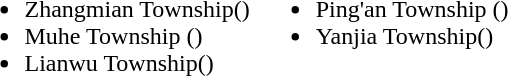<table>
<tr>
<td valign="top"><br><ul><li>Zhangmian Township()</li><li>Muhe Township ()</li><li>Lianwu Township()</li></ul></td>
<td valign="top"><br><ul><li>Ping'an Township ()</li><li>Yanjia Township()</li></ul></td>
</tr>
</table>
